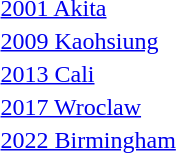<table>
<tr>
<td><a href='#'>2001 Akita</a></td>
<td></td>
<td></td>
<td></td>
</tr>
<tr>
<td><a href='#'>2009 Kaohsiung</a></td>
<td></td>
<td></td>
<td></td>
</tr>
<tr>
<td><a href='#'>2013 Cali</a></td>
<td></td>
<td></td>
<td></td>
</tr>
<tr>
<td><a href='#'>2017 Wroclaw</a></td>
<td></td>
<td></td>
<td></td>
</tr>
<tr>
<td><a href='#'>2022 Birmingham</a></td>
<td></td>
<td></td>
<td></td>
</tr>
</table>
